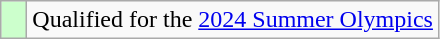<table class="wikitable" style="text-align: left;">
<tr>
<td width=10px bgcolor=#ccffcc></td>
<td>Qualified for the <a href='#'>2024 Summer Olympics</a></td>
</tr>
</table>
